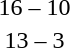<table style="text-align:center">
<tr>
<th width=200></th>
<th width=100></th>
<th width=200></th>
</tr>
<tr>
<td align=right><strong></strong></td>
<td>16 – 10</td>
<td align=left></td>
</tr>
<tr>
<td align=right><strong></strong></td>
<td>13 – 3</td>
<td align=left></td>
</tr>
</table>
